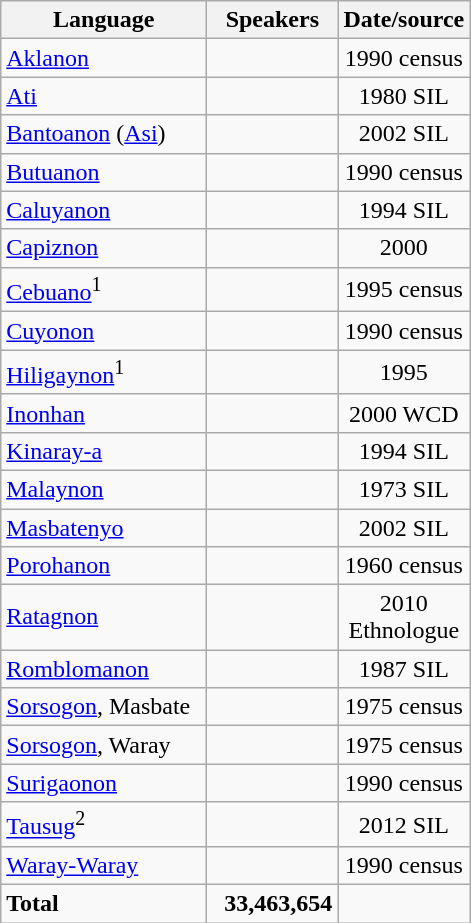<table class="wikitable sortable">
<tr>
<th style="width:130px;">Language</th>
<th style="width:80px;">Speakers</th>
<th style="width:80px;">Date/source</tr></th>
<td><a href='#'>Aklanon</a></td>
<td align="right"></td>
<td style="text-align:center;">1990 census</tr></td>
<td><a href='#'>Ati</a></td>
<td align="right"></td>
<td style="text-align:center;">1980 SIL</tr></td>
<td><a href='#'>Bantoanon</a> (<a href='#'>Asi</a>)</td>
<td align="right"></td>
<td style="text-align:center;">2002 SIL</tr></td>
<td><a href='#'>Butuanon</a></td>
<td align="right"></td>
<td style="text-align:center;">1990 census</tr></td>
<td><a href='#'>Caluyanon</a></td>
<td align="right"></td>
<td style="text-align:center;">1994 SIL</tr></td>
<td><a href='#'>Capiznon</a>                       <td>    </td></td>
<td style="text-align:center;">2000</tr></td>
<td><a href='#'>Cebuano</a><sup>1</sup></td>
<td align="right"></td>
<td style="text-align:center;">1995 census</tr></td>
<td><a href='#'>Cuyonon</a></td>
<td align="right"></td>
<td style="text-align:center;">1990 census</tr></td>
<td><a href='#'>Hiligaynon</a><sup>1</sup></td>
<td align="right"></td>
<td style="text-align:center;">1995</tr></td>
<td><a href='#'>Inonhan</a></td>
<td align="right"></td>
<td style="text-align:center;">2000 WCD</tr></td>
<td><a href='#'>Kinaray-a</a></td>
<td align="right"></td>
<td style="text-align:center;">1994 SIL</tr></td>
<td><a href='#'>Malaynon</a></td>
<td align="right"></td>
<td style="text-align:center;">1973 SIL</tr></td>
<td><a href='#'>Masbatenyo</a></td>
<td align="right"></td>
<td style="text-align:center;">2002 SIL</tr></td>
<td><a href='#'>Porohanon</a>                      <td>     </td></td>
<td style="text-align:center;">1960 census</tr></td>
<td><a href='#'>Ratagnon</a>                       <td>         </td></td>
<td style="text-align:center;">2010 Ethnologue</tr></td>
<td><a href='#'>Romblomanon</a></td>
<td align="right"></td>
<td style="text-align:center;">1987 SIL</tr></td>
<td><a href='#'>Sorsogon</a>, Masbate</td>
<td align="right"></td>
<td style="text-align:center;">1975 census</tr></td>
<td><a href='#'>Sorsogon</a>, Waray</td>
<td align="right"></td>
<td style="text-align:center;">1975 census</tr></td>
<td><a href='#'>Surigaonon</a></td>
<td align="right"></td>
<td style="text-align:center;">1990 census</tr></td>
<td><a href='#'>Tausug</a><sup>2</sup></td>
<td align="right"></td>
<td style="text-align:center;">2012 SIL</tr></td>
<td><a href='#'>Waray-Waray</a></td>
<td align="right"></td>
<td style="text-align:center;">1990 census</tr></td>
<td style="width:130px;"><strong>Total</strong></td>
<td style="width:80px; text-align:right;"><strong>33,463,654</strong></tr></td>
</tr>
</table>
